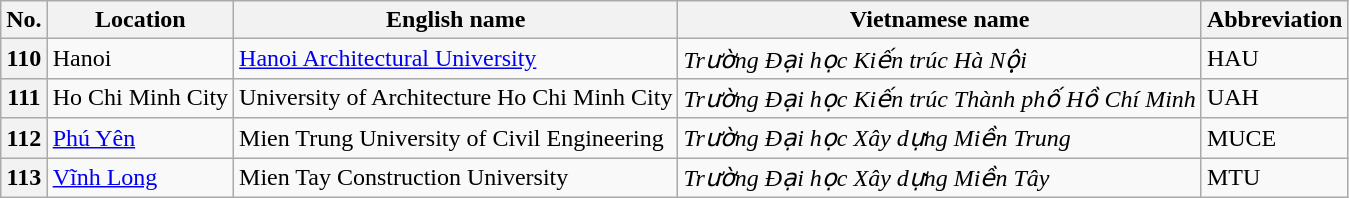<table class="wikitable">
<tr>
<th>No.</th>
<th>Location</th>
<th>English name</th>
<th>Vietnamese name</th>
<th>Abbreviation</th>
</tr>
<tr>
<th align="center">110</th>
<td>Hanoi</td>
<td><a href='#'>Hanoi Architectural University</a></td>
<td><em>Trường Đại học Kiến trúc Hà Nội</em></td>
<td>HAU</td>
</tr>
<tr>
<th align="center">111</th>
<td>Ho Chi Minh City</td>
<td>University of Architecture Ho Chi Minh City</td>
<td><em>Trường Đại học Kiến trúc Thành phố Hồ Chí Minh</em></td>
<td>UAH</td>
</tr>
<tr>
<th align="center">112</th>
<td><a href='#'>Phú Yên</a></td>
<td>Mien Trung University of Civil Engineering</td>
<td><em>Trường Đại học Xây dựng Miền Trung</em></td>
<td>MUCE</td>
</tr>
<tr>
<th align="center">113</th>
<td><a href='#'>Vĩnh Long</a></td>
<td>Mien Tay Construction University</td>
<td><em>Trường Đại học Xây dựng Miền Tây</em></td>
<td>MTU</td>
</tr>
</table>
